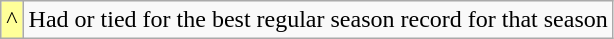<table class="wikitable">
<tr>
<td style="background:#FFFF99;">^</td>
<td>Had or tied for the best regular season record for that season</td>
</tr>
</table>
